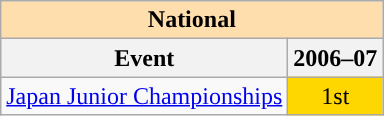<table class="wikitable" style="text-align:center">
<tr>
<th colspan="2" style="background-color: #ffdead;">National</th>
</tr>
<tr>
<th>Event</th>
<th>2006–07</th>
</tr>
<tr>
<td align=left><a href='#'>Japan Junior Championships</a></td>
<td bgcolor=gold>1st</td>
</tr>
</table>
